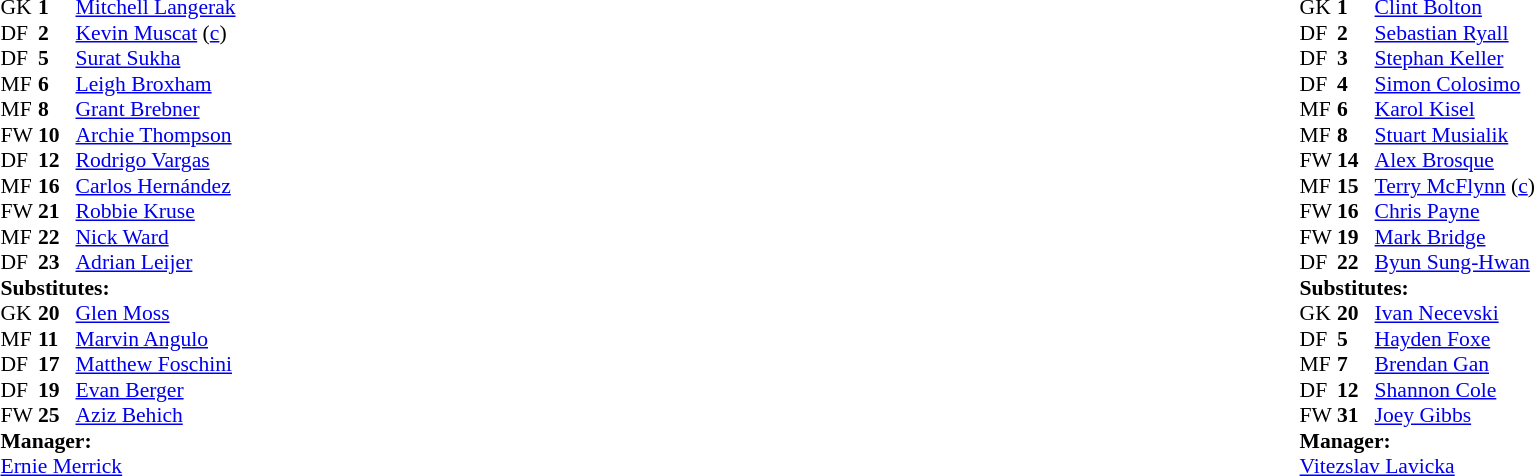<table style="width:100%;">
<tr>
<td style="vertical-align:top; width:50%;"><br><table style="font-size: 90%" cellspacing="0" cellpadding="0">
<tr>
</tr>
<tr>
<th width="25"></th>
<th width="25"></th>
</tr>
<tr>
<td>GK</td>
<td><strong>1</strong></td>
<td> <a href='#'>Mitchell Langerak</a></td>
</tr>
<tr>
<td>DF</td>
<td><strong>2</strong></td>
<td> <a href='#'>Kevin Muscat</a> (<a href='#'>c</a>)</td>
<td></td>
<td></td>
<td></td>
</tr>
<tr>
<td>DF</td>
<td><strong>5</strong></td>
<td> <a href='#'>Surat Sukha</a></td>
<td></td>
<td></td>
<td></td>
</tr>
<tr>
<td>MF</td>
<td><strong>6</strong></td>
<td> <a href='#'>Leigh Broxham</a></td>
</tr>
<tr>
<td>MF</td>
<td><strong>8</strong></td>
<td> <a href='#'>Grant Brebner</a></td>
</tr>
<tr>
<td>FW</td>
<td><strong>10</strong></td>
<td> <a href='#'>Archie Thompson</a></td>
<td></td>
<td></td>
<td></td>
</tr>
<tr>
<td>DF</td>
<td><strong>12</strong></td>
<td> <a href='#'>Rodrigo Vargas</a></td>
</tr>
<tr>
<td>MF</td>
<td><strong>16</strong></td>
<td> <a href='#'>Carlos Hernández</a></td>
</tr>
<tr>
<td>FW</td>
<td><strong>21</strong></td>
<td> <a href='#'>Robbie Kruse</a></td>
</tr>
<tr>
<td>MF</td>
<td><strong>22</strong></td>
<td> <a href='#'>Nick Ward</a></td>
<td></td>
<td></td>
<td></td>
</tr>
<tr>
<td>DF</td>
<td><strong>23</strong></td>
<td> <a href='#'>Adrian Leijer</a></td>
<td></td>
<td></td>
<td></td>
</tr>
<tr>
<td colspan=3><strong>Substitutes:</strong></td>
</tr>
<tr>
<td>GK</td>
<td><strong>20</strong></td>
<td> <a href='#'>Glen Moss</a></td>
</tr>
<tr>
<td>MF</td>
<td><strong>11</strong></td>
<td> <a href='#'>Marvin Angulo</a></td>
<td></td>
<td></td>
<td></td>
</tr>
<tr>
<td>DF</td>
<td><strong>17</strong></td>
<td> <a href='#'>Matthew Foschini</a></td>
</tr>
<tr>
<td>DF</td>
<td><strong>19</strong></td>
<td> <a href='#'>Evan Berger</a></td>
<td></td>
<td></td>
<td></td>
</tr>
<tr>
<td>FW</td>
<td><strong>25</strong></td>
<td> <a href='#'>Aziz Behich</a></td>
<td></td>
<td></td>
<td></td>
</tr>
<tr>
<td colspan=3><strong>Manager:</strong></td>
</tr>
<tr>
<td colspan=6> <a href='#'>Ernie Merrick</a></td>
</tr>
</table>
</td>
<td style="vertical-align:top; width:50%;"><br><table cellspacing="0" cellpadding="0" style="font-size:90%; margin:auto;">
<tr>
</tr>
<tr>
<th width=25></th>
<th width=25></th>
</tr>
<tr>
<td>GK</td>
<td><strong>1</strong></td>
<td> <a href='#'>Clint Bolton</a></td>
</tr>
<tr>
<td>DF</td>
<td><strong>2</strong></td>
<td> <a href='#'>Sebastian Ryall</a></td>
<td></td>
<td></td>
<td></td>
</tr>
<tr>
<td>DF</td>
<td><strong>3</strong></td>
<td> <a href='#'>Stephan Keller</a></td>
</tr>
<tr>
<td>DF</td>
<td><strong>4</strong></td>
<td> <a href='#'>Simon Colosimo</a></td>
<td></td>
<td></td>
<td></td>
</tr>
<tr>
<td>MF</td>
<td><strong>6</strong></td>
<td> <a href='#'>Karol Kisel</a></td>
<td></td>
<td></td>
<td></td>
</tr>
<tr>
<td>MF</td>
<td><strong>8</strong></td>
<td> <a href='#'>Stuart Musialik</a></td>
<td></td>
<td></td>
<td></td>
</tr>
<tr>
<td>FW</td>
<td><strong>14</strong></td>
<td> <a href='#'>Alex Brosque</a></td>
<td></td>
<td></td>
<td></td>
</tr>
<tr>
<td>MF</td>
<td><strong>15</strong></td>
<td> <a href='#'>Terry McFlynn</a> (<a href='#'>c</a>)</td>
</tr>
<tr>
<td>FW</td>
<td><strong>16</strong></td>
<td> <a href='#'>Chris Payne</a></td>
<td></td>
<td></td>
<td></td>
</tr>
<tr>
<td>FW</td>
<td><strong>19</strong></td>
<td> <a href='#'>Mark Bridge</a></td>
<td></td>
<td></td>
<td></td>
</tr>
<tr>
<td>DF</td>
<td><strong>22</strong></td>
<td> <a href='#'>Byun Sung-Hwan</a></td>
</tr>
<tr>
<td colspan=3><strong>Substitutes:</strong></td>
</tr>
<tr>
<td>GK</td>
<td><strong>20</strong></td>
<td> <a href='#'>Ivan Necevski</a></td>
</tr>
<tr>
<td>DF</td>
<td><strong>5</strong></td>
<td> <a href='#'>Hayden Foxe</a></td>
<td></td>
<td></td>
<td></td>
</tr>
<tr>
<td>MF</td>
<td><strong>7</strong></td>
<td> <a href='#'>Brendan Gan</a></td>
</tr>
<tr>
<td>DF</td>
<td><strong>12</strong></td>
<td> <a href='#'>Shannon Cole</a></td>
<td></td>
<td></td>
<td></td>
</tr>
<tr>
<td>FW</td>
<td><strong>31</strong></td>
<td> <a href='#'>Joey Gibbs</a></td>
<td></td>
<td></td>
<td></td>
</tr>
<tr>
<td colspan=3><strong>Manager:</strong></td>
</tr>
<tr>
<td colspan=4> <a href='#'>Vitezslav Lavicka</a></td>
</tr>
</table>
</td>
</tr>
</table>
